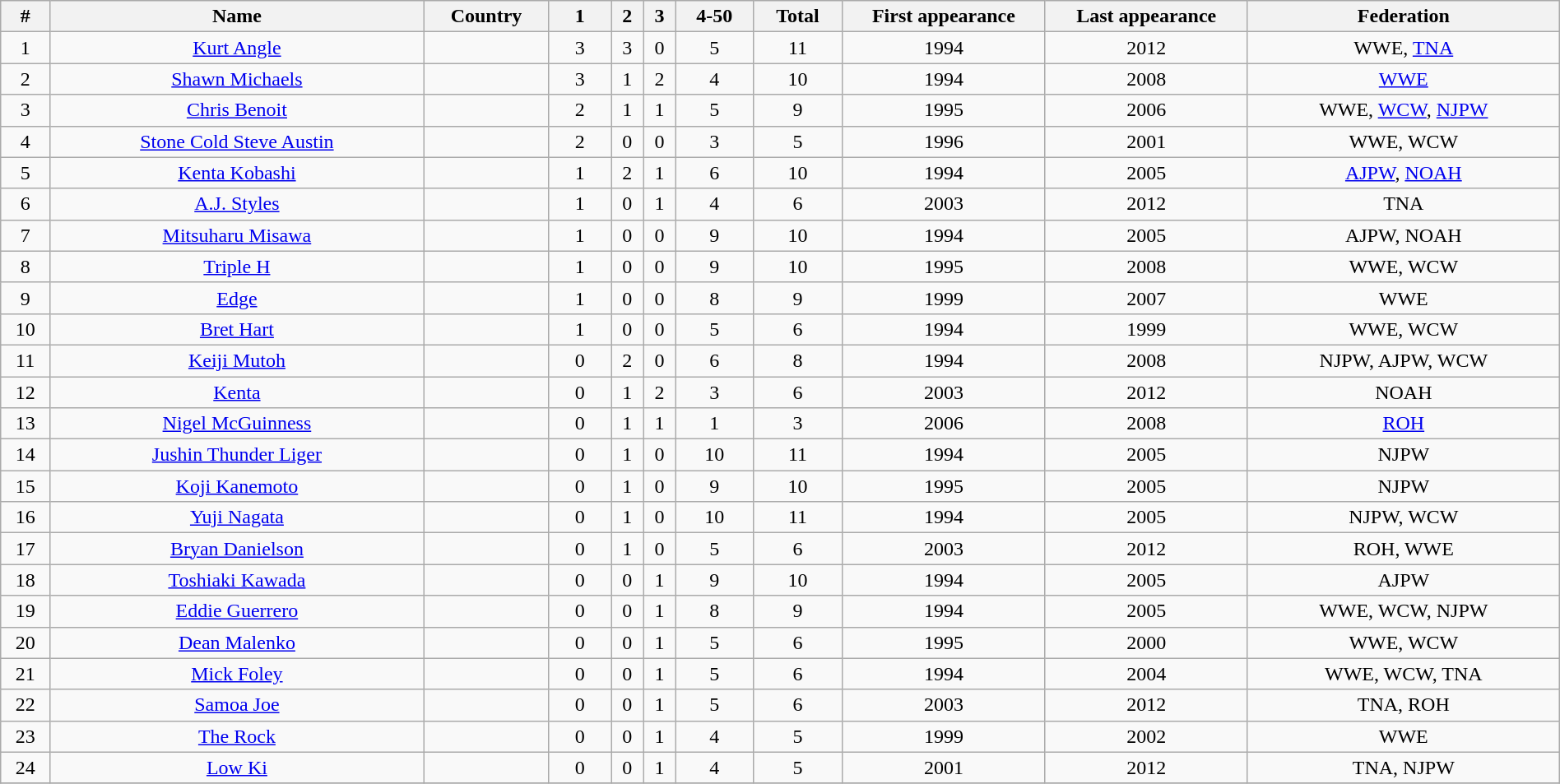<table style="font-size: 100%; text-align: center;" class="wikitable" width="100%">
<tr>
<th>#</th>
<th width="24%">Name</th>
<th width="8%">Country</th>
<th width="4%">1</th>
<th width="">2</th>
<th width="">3</th>
<th width="">4-50</th>
<th width="">Total</th>
<th width="13%">First appearance</th>
<th width="13%">Last appearance</th>
<th width="20%">Federation</th>
</tr>
<tr>
<td>1</td>
<td><a href='#'>Kurt Angle</a></td>
<td></td>
<td>3</td>
<td>3</td>
<td>0</td>
<td>5</td>
<td>11</td>
<td>1994</td>
<td>2012</td>
<td>WWE, <a href='#'>TNA</a></td>
</tr>
<tr>
<td>2</td>
<td><a href='#'>Shawn Michaels</a></td>
<td></td>
<td>3</td>
<td>1</td>
<td>2</td>
<td>4</td>
<td>10</td>
<td>1994</td>
<td>2008</td>
<td><a href='#'>WWE</a></td>
</tr>
<tr>
<td>3</td>
<td><a href='#'>Chris Benoit</a></td>
<td></td>
<td>2</td>
<td>1</td>
<td>1</td>
<td>5</td>
<td>9</td>
<td>1995</td>
<td>2006</td>
<td>WWE, <a href='#'>WCW</a>, <a href='#'>NJPW</a></td>
</tr>
<tr>
<td>4</td>
<td><a href='#'>Stone Cold Steve Austin</a></td>
<td></td>
<td>2</td>
<td>0</td>
<td>0</td>
<td>3</td>
<td>5</td>
<td>1996</td>
<td>2001</td>
<td>WWE, WCW</td>
</tr>
<tr>
<td>5</td>
<td><a href='#'>Kenta Kobashi</a></td>
<td></td>
<td>1</td>
<td>2</td>
<td>1</td>
<td>6</td>
<td>10</td>
<td>1994</td>
<td>2005</td>
<td><a href='#'>AJPW</a>, <a href='#'>NOAH</a></td>
</tr>
<tr>
<td>6</td>
<td><a href='#'>A.J. Styles</a></td>
<td></td>
<td>1</td>
<td>0</td>
<td>1</td>
<td>4</td>
<td>6</td>
<td>2003</td>
<td>2012</td>
<td>TNA</td>
</tr>
<tr>
<td>7</td>
<td><a href='#'>Mitsuharu Misawa</a></td>
<td></td>
<td>1</td>
<td>0</td>
<td>0</td>
<td>9</td>
<td>10</td>
<td>1994</td>
<td>2005</td>
<td>AJPW, NOAH</td>
</tr>
<tr>
<td>8</td>
<td><a href='#'>Triple H</a></td>
<td></td>
<td>1</td>
<td>0</td>
<td>0</td>
<td>9</td>
<td>10</td>
<td>1995</td>
<td>2008</td>
<td>WWE, WCW</td>
</tr>
<tr>
<td>9</td>
<td><a href='#'>Edge</a></td>
<td></td>
<td>1</td>
<td>0</td>
<td>0</td>
<td>8</td>
<td>9</td>
<td>1999</td>
<td>2007</td>
<td>WWE</td>
</tr>
<tr>
<td>10</td>
<td><a href='#'>Bret Hart</a></td>
<td></td>
<td>1</td>
<td>0</td>
<td>0</td>
<td>5</td>
<td>6</td>
<td>1994</td>
<td>1999</td>
<td>WWE, WCW</td>
</tr>
<tr>
<td>11</td>
<td><a href='#'>Keiji Mutoh</a></td>
<td></td>
<td>0</td>
<td>2</td>
<td>0</td>
<td>6</td>
<td>8</td>
<td>1994</td>
<td>2008</td>
<td>NJPW, AJPW, WCW</td>
</tr>
<tr>
<td>12</td>
<td><a href='#'>Kenta</a></td>
<td></td>
<td>0</td>
<td>1</td>
<td>2</td>
<td>3</td>
<td>6</td>
<td>2003</td>
<td>2012</td>
<td>NOAH</td>
</tr>
<tr>
<td>13</td>
<td><a href='#'>Nigel McGuinness</a></td>
<td></td>
<td>0</td>
<td>1</td>
<td>1</td>
<td>1</td>
<td>3</td>
<td>2006</td>
<td>2008</td>
<td><a href='#'>ROH</a></td>
</tr>
<tr>
<td>14</td>
<td><a href='#'>Jushin Thunder Liger</a></td>
<td></td>
<td>0</td>
<td>1</td>
<td>0</td>
<td>10</td>
<td>11</td>
<td>1994</td>
<td>2005</td>
<td>NJPW</td>
</tr>
<tr>
<td>15</td>
<td><a href='#'>Koji Kanemoto</a></td>
<td></td>
<td>0</td>
<td>1</td>
<td>0</td>
<td>9</td>
<td>10</td>
<td>1995</td>
<td>2005</td>
<td>NJPW</td>
</tr>
<tr>
<td>16</td>
<td><a href='#'>Yuji Nagata</a></td>
<td></td>
<td>0</td>
<td>1</td>
<td>0</td>
<td>10</td>
<td>11</td>
<td>1994</td>
<td>2005</td>
<td>NJPW, WCW</td>
</tr>
<tr>
<td>17</td>
<td><a href='#'>Bryan Danielson</a></td>
<td></td>
<td>0</td>
<td>1</td>
<td>0</td>
<td>5</td>
<td>6</td>
<td>2003</td>
<td>2012</td>
<td>ROH, WWE</td>
</tr>
<tr>
<td>18</td>
<td><a href='#'>Toshiaki Kawada</a></td>
<td></td>
<td>0</td>
<td>0</td>
<td>1</td>
<td>9</td>
<td>10</td>
<td>1994</td>
<td>2005</td>
<td>AJPW</td>
</tr>
<tr>
<td>19</td>
<td><a href='#'>Eddie Guerrero</a></td>
<td></td>
<td>0</td>
<td>0</td>
<td>1</td>
<td>8</td>
<td>9</td>
<td>1994</td>
<td>2005</td>
<td>WWE, WCW, NJPW</td>
</tr>
<tr>
<td>20</td>
<td><a href='#'>Dean Malenko</a></td>
<td></td>
<td>0</td>
<td>0</td>
<td>1</td>
<td>5</td>
<td>6</td>
<td>1995</td>
<td>2000</td>
<td>WWE, WCW</td>
</tr>
<tr>
<td>21</td>
<td><a href='#'>Mick Foley</a></td>
<td></td>
<td>0</td>
<td>0</td>
<td>1</td>
<td>5</td>
<td>6</td>
<td>1994</td>
<td>2004</td>
<td>WWE, WCW, TNA</td>
</tr>
<tr>
<td>22</td>
<td><a href='#'>Samoa Joe</a></td>
<td></td>
<td>0</td>
<td>0</td>
<td>1</td>
<td>5</td>
<td>6</td>
<td>2003</td>
<td>2012</td>
<td>TNA, ROH</td>
</tr>
<tr>
<td>23</td>
<td><a href='#'>The Rock</a></td>
<td></td>
<td>0</td>
<td>0</td>
<td>1</td>
<td>4</td>
<td>5</td>
<td>1999</td>
<td>2002</td>
<td>WWE</td>
</tr>
<tr>
<td>24</td>
<td><a href='#'>Low Ki</a></td>
<td></td>
<td>0</td>
<td>0</td>
<td>1</td>
<td>4</td>
<td>5</td>
<td>2001</td>
<td>2012</td>
<td>TNA, NJPW</td>
</tr>
<tr>
</tr>
</table>
